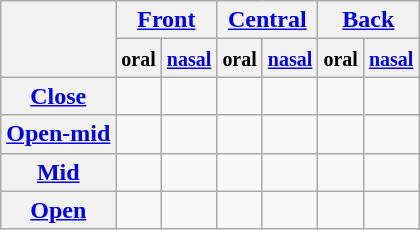<table class="wikitable" style="text-align:center;">
<tr>
<th rowspan="2"></th>
<th colspan="2"><a href='#'>Front</a></th>
<th colspan="2"><a href='#'>Central</a></th>
<th colspan="2"><a href='#'>Back</a></th>
</tr>
<tr>
<th><small>oral</small></th>
<th><small><a href='#'>nasal</a></small></th>
<th><small>oral</small></th>
<th><small><a href='#'>nasal</a></small></th>
<th><small>oral</small></th>
<th><small><a href='#'>nasal</a></small></th>
</tr>
<tr>
<th><a href='#'>Close</a></th>
<td></td>
<td></td>
<td></td>
<td></td>
<td></td>
<td></td>
</tr>
<tr>
<th><a href='#'>Open-mid</a></th>
<td></td>
<td></td>
<td></td>
<td></td>
<td></td>
<td></td>
</tr>
<tr>
<th><a href='#'>Mid</a></th>
<td></td>
<td></td>
<td></td>
<td></td>
<td></td>
<td></td>
</tr>
<tr>
<th><a href='#'>Open</a></th>
<td></td>
<td></td>
<td></td>
<td></td>
<td></td>
<td></td>
</tr>
</table>
